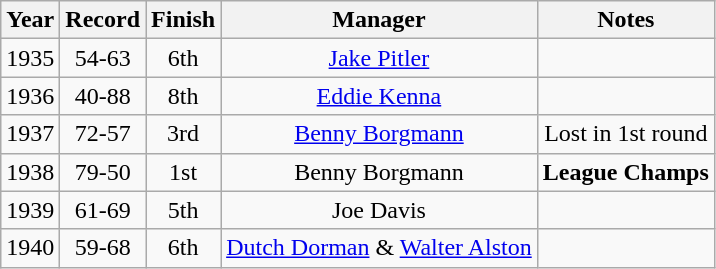<table class="wikitable">
<tr>
<th>Year</th>
<th>Record</th>
<th>Finish</th>
<th>Manager</th>
<th>Notes</th>
</tr>
<tr align=center>
<td>1935</td>
<td>54-63</td>
<td>6th</td>
<td><a href='#'>Jake Pitler</a></td>
<td></td>
</tr>
<tr align=center>
<td>1936</td>
<td>40-88</td>
<td>8th</td>
<td><a href='#'>Eddie Kenna</a></td>
<td></td>
</tr>
<tr align=center>
<td>1937</td>
<td>72-57</td>
<td>3rd</td>
<td><a href='#'>Benny Borgmann</a></td>
<td>Lost in 1st round</td>
</tr>
<tr align=center>
<td>1938</td>
<td>79-50</td>
<td>1st</td>
<td>Benny Borgmann</td>
<td><strong>League Champs</strong></td>
</tr>
<tr align=center>
<td>1939</td>
<td>61-69</td>
<td>5th</td>
<td>Joe Davis</td>
<td></td>
</tr>
<tr align=center>
<td>1940</td>
<td>59-68</td>
<td>6th</td>
<td><a href='#'>Dutch Dorman</a> & <a href='#'>Walter Alston</a></td>
<td></td>
</tr>
</table>
